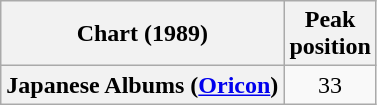<table class="wikitable plainrowheaders" style="text-align:center">
<tr>
<th scope="col">Chart (1989)</th>
<th scope="col">Peak<br>position</th>
</tr>
<tr>
<th scope="row">Japanese Albums (<a href='#'>Oricon</a>)</th>
<td>33</td>
</tr>
</table>
